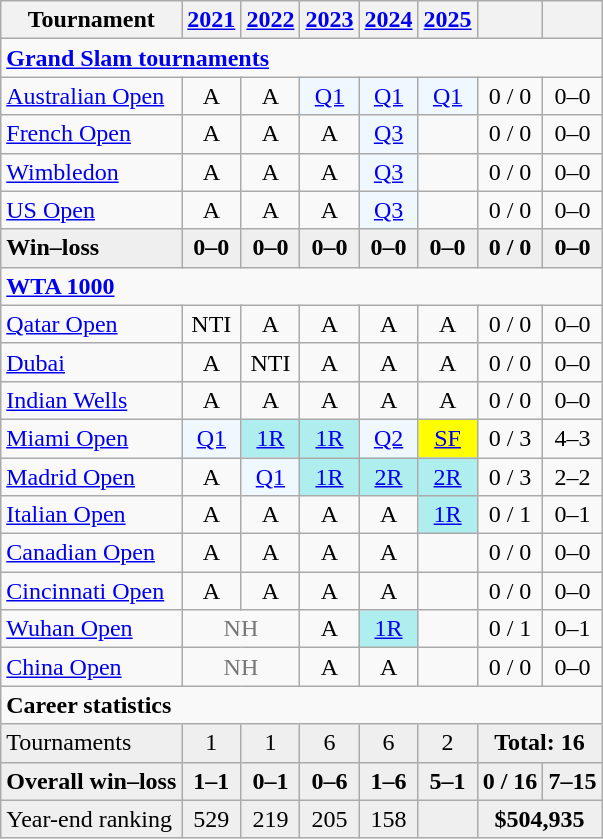<table class="wikitable" style="text-align:center">
<tr>
<th>Tournament</th>
<th><a href='#'>2021</a></th>
<th><a href='#'>2022</a></th>
<th><a href='#'>2023</a></th>
<th><a href='#'>2024</a></th>
<th><a href='#'>2025</a></th>
<th></th>
<th></th>
</tr>
<tr>
<td colspan=8 align="left"><strong><a href='#'>Grand Slam tournaments</a></strong></td>
</tr>
<tr>
<td align="left"><a href='#'>Australian Open</a></td>
<td>A</td>
<td>A</td>
<td bgcolor="f0f8ff"><a href='#'>Q1</a></td>
<td bgcolor="f0f8ff"><a href='#'>Q1</a></td>
<td bgcolor="f0f8ff"><a href='#'>Q1</a></td>
<td>0 / 0</td>
<td>0–0</td>
</tr>
<tr>
<td align="left"><a href='#'>French Open</a></td>
<td>A</td>
<td>A</td>
<td>A</td>
<td bgcolor="f0f8ff"><a href='#'>Q3</a></td>
<td></td>
<td>0 / 0</td>
<td>0–0</td>
</tr>
<tr>
<td align="left"><a href='#'>Wimbledon</a></td>
<td>A</td>
<td>A</td>
<td>A</td>
<td bgcolor="f0f8ff"><a href='#'>Q3</a></td>
<td></td>
<td>0 / 0</td>
<td>0–0</td>
</tr>
<tr>
<td align="left"><a href='#'>US Open</a></td>
<td>A</td>
<td>A</td>
<td>A</td>
<td bgcolor=f0f8ff><a href='#'>Q3</a></td>
<td></td>
<td>0 / 0</td>
<td>0–0</td>
</tr>
<tr style="background:#efefef;font-weight:bold">
<td align="left">Win–loss</td>
<td>0–0</td>
<td>0–0</td>
<td>0–0</td>
<td>0–0</td>
<td>0–0</td>
<td>0 / 0</td>
<td>0–0</td>
</tr>
<tr>
<td colspan=8 align="left"><strong><a href='#'>WTA 1000</a></strong></td>
</tr>
<tr>
<td align="left"><a href='#'>Qatar Open</a></td>
<td>NTI</td>
<td>A</td>
<td>A</td>
<td>A</td>
<td>A</td>
<td>0 / 0</td>
<td>0–0</td>
</tr>
<tr>
<td align="left"><a href='#'>Dubai</a></td>
<td>A</td>
<td>NTI</td>
<td>A</td>
<td>A</td>
<td>A</td>
<td>0 / 0</td>
<td>0–0</td>
</tr>
<tr>
<td align="left"><a href='#'>Indian Wells</a></td>
<td>A</td>
<td>A</td>
<td>A</td>
<td>A</td>
<td>A</td>
<td>0 / 0</td>
<td>0–0</td>
</tr>
<tr>
<td align="left"><a href='#'>Miami Open</a></td>
<td bgcolor="f0f8ff"><a href='#'>Q1</a></td>
<td bgcolor="afeeee"><a href='#'>1R</a></td>
<td bgcolor="afeeee"><a href='#'>1R</a></td>
<td bgcolor=f0f8ff><a href='#'>Q2</a></td>
<td bgcolor=yellow><a href='#'>SF</a></td>
<td>0 / 3</td>
<td>4–3</td>
</tr>
<tr>
<td align="left"><a href='#'>Madrid Open</a></td>
<td>A</td>
<td bgcolor="f0f8ff"><a href='#'>Q1</a></td>
<td bgcolor="afeeee"><a href='#'>1R</a></td>
<td bgcolor="afeeee"><a href='#'>2R</a></td>
<td bgcolor="afeeee"><a href='#'>2R</a></td>
<td>0 / 3</td>
<td>2–2</td>
</tr>
<tr>
<td align="left"><a href='#'>Italian Open</a></td>
<td>A</td>
<td>A</td>
<td>A</td>
<td>A</td>
<td bgcolor="afeeee"><a href='#'>1R</a></td>
<td>0 / 1</td>
<td>0–1</td>
</tr>
<tr>
<td align="left"><a href='#'>Canadian Open</a></td>
<td>A</td>
<td>A</td>
<td>A</td>
<td>A</td>
<td></td>
<td>0 / 0</td>
<td>0–0</td>
</tr>
<tr>
<td align="left"><a href='#'>Cincinnati Open</a></td>
<td>A</td>
<td>A</td>
<td>A</td>
<td>A</td>
<td></td>
<td>0 / 0</td>
<td>0–0</td>
</tr>
<tr>
<td align="left"><a href='#'>Wuhan Open</a></td>
<td colspan="2" style="color:#767676">NH</td>
<td>A</td>
<td bgcolor="afeeee"><a href='#'>1R</a></td>
<td></td>
<td>0 / 1</td>
<td>0–1</td>
</tr>
<tr>
<td align="left"><a href='#'>China Open</a></td>
<td colspan="2" style="color:#767676">NH</td>
<td>A</td>
<td>A</td>
<td></td>
<td>0 / 0</td>
<td>0–0</td>
</tr>
<tr>
<td colspan=8 align="left"><strong>Career statistics</strong></td>
</tr>
<tr bgcolor="efefef">
<td align="left">Tournaments</td>
<td>1</td>
<td>1</td>
<td>6</td>
<td>6</td>
<td>2</td>
<td colspan="3"><strong>Total: 16</strong></td>
</tr>
<tr style="background:#efefef;font-weight:bold">
<td align="left">Overall win–loss</td>
<td>1–1</td>
<td>0–1</td>
<td>0–6</td>
<td>1–6</td>
<td>5–1</td>
<td>0 / 16</td>
<td>7–15</td>
</tr>
<tr bgcolor="efefef">
<td align="left">Year-end ranking</td>
<td>529</td>
<td>219</td>
<td>205</td>
<td>158</td>
<td></td>
<td colspan="3"><strong>$504,935</strong></td>
</tr>
</table>
